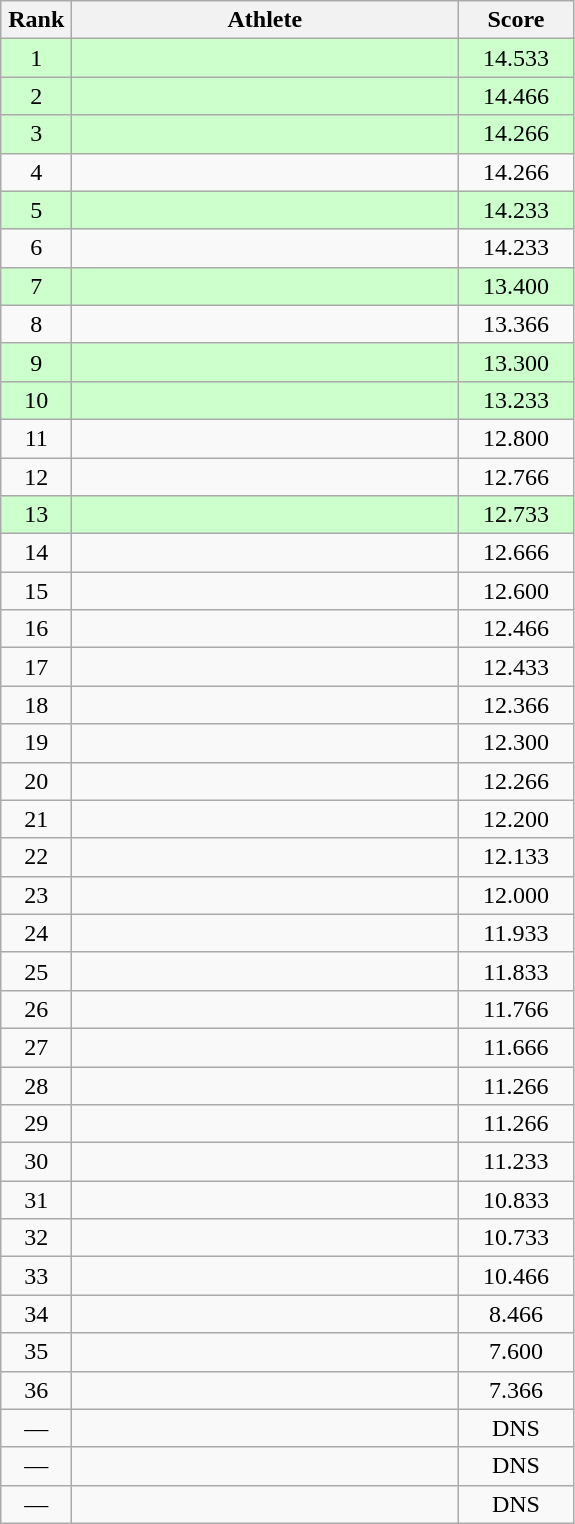<table class=wikitable style="text-align:center">
<tr>
<th width=40>Rank</th>
<th width=250>Athlete</th>
<th width=70>Score</th>
</tr>
<tr bgcolor="ccffcc">
<td>1</td>
<td align=left></td>
<td>14.533</td>
</tr>
<tr bgcolor="ccffcc">
<td>2</td>
<td align=left></td>
<td>14.466</td>
</tr>
<tr bgcolor="ccffcc">
<td>3 </td>
<td align=left></td>
<td>14.266</td>
</tr>
<tr>
<td>4 </td>
<td align=left></td>
<td>14.266</td>
</tr>
<tr bgcolor="ccffcc">
<td>5</td>
<td align=left></td>
<td>14.233</td>
</tr>
<tr>
<td>6</td>
<td align=left></td>
<td>14.233</td>
</tr>
<tr bgcolor="ccffcc">
<td>7</td>
<td align=left></td>
<td>13.400</td>
</tr>
<tr>
<td>8</td>
<td align=left></td>
<td>13.366</td>
</tr>
<tr bgcolor="ccffcc">
<td>9</td>
<td align=left></td>
<td>13.300</td>
</tr>
<tr bgcolor="ccffcc">
<td>10</td>
<td align=left></td>
<td>13.233</td>
</tr>
<tr>
<td>11</td>
<td align=left></td>
<td>12.800</td>
</tr>
<tr>
<td>12</td>
<td align=left></td>
<td>12.766</td>
</tr>
<tr bgcolor="ccffcc">
<td>13</td>
<td align=left></td>
<td>12.733</td>
</tr>
<tr>
<td>14</td>
<td align=left></td>
<td>12.666</td>
</tr>
<tr>
<td>15</td>
<td align=left></td>
<td>12.600</td>
</tr>
<tr>
<td>16</td>
<td align=left></td>
<td>12.466</td>
</tr>
<tr>
<td>17</td>
<td align=left></td>
<td>12.433</td>
</tr>
<tr>
<td>18</td>
<td align=left></td>
<td>12.366</td>
</tr>
<tr>
<td>19</td>
<td align=left></td>
<td>12.300</td>
</tr>
<tr>
<td>20</td>
<td align=left></td>
<td>12.266</td>
</tr>
<tr>
<td>21</td>
<td align=left></td>
<td>12.200</td>
</tr>
<tr>
<td>22</td>
<td align=left></td>
<td>12.133</td>
</tr>
<tr>
<td>23</td>
<td align=left></td>
<td>12.000</td>
</tr>
<tr>
<td>24</td>
<td align=left></td>
<td>11.933</td>
</tr>
<tr>
<td>25</td>
<td align=left></td>
<td>11.833</td>
</tr>
<tr>
<td>26</td>
<td align=left></td>
<td>11.766</td>
</tr>
<tr>
<td>27</td>
<td align=left></td>
<td>11.666</td>
</tr>
<tr>
<td>28</td>
<td align=left></td>
<td>11.266</td>
</tr>
<tr>
<td>29</td>
<td align=left></td>
<td>11.266</td>
</tr>
<tr>
<td>30</td>
<td align=left></td>
<td>11.233</td>
</tr>
<tr>
<td>31</td>
<td align=left></td>
<td>10.833</td>
</tr>
<tr>
<td>32</td>
<td align=left></td>
<td>10.733</td>
</tr>
<tr>
<td>33</td>
<td align=left></td>
<td>10.466</td>
</tr>
<tr>
<td>34</td>
<td align=left></td>
<td>8.466</td>
</tr>
<tr>
<td>35</td>
<td align=left></td>
<td>7.600</td>
</tr>
<tr>
<td>36</td>
<td align=left></td>
<td>7.366</td>
</tr>
<tr>
<td>—</td>
<td align=left></td>
<td>DNS</td>
</tr>
<tr>
<td>—</td>
<td align=left></td>
<td>DNS</td>
</tr>
<tr>
<td>—</td>
<td align=left></td>
<td>DNS</td>
</tr>
</table>
